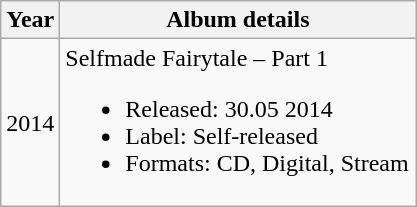<table class="wikitable" style="text-align:center;">
<tr>
<th>Year</th>
<th style="width:230px;">Album details</th>
</tr>
<tr>
<td>2014</td>
<td style="text-align:left;">Selfmade Fairytale – Part 1<br><ul><li>Released: 30.05 2014</li><li>Label: Self-released</li><li>Formats: CD, Digital, Stream</li></ul></td>
</tr>
</table>
